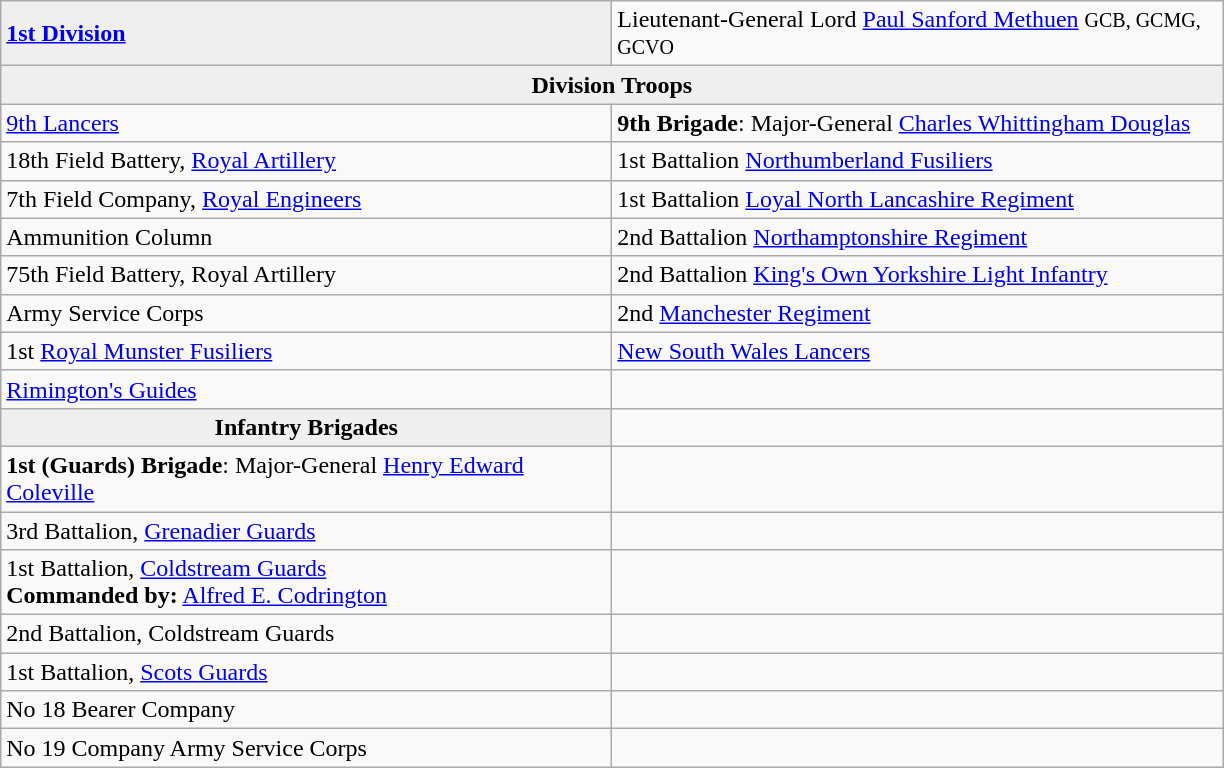<table class="wikitable">
<tr>
<td style="background:#efefef;"><strong><a href='#'>1st Division</a></strong></td>
<td>Lieutenant-General Lord <a href='#'>Paul Sanford Methuen</a> <small>GCB, GCMG, GCVO</small></td>
</tr>
<tr>
<td colspan="2" align="center" style="background:#efefef;"><strong>Division Troops</strong></td>
</tr>
<tr>
<td><a href='#'>9th Lancers</a></td>
<td><strong>9th Brigade</strong>: Major-General <a href='#'>Charles Whittingham Douglas</a></td>
</tr>
<tr>
<td>18th Field Battery, <a href='#'>Royal Artillery</a></td>
<td>1st Battalion <a href='#'>Northumberland Fusiliers</a></td>
</tr>
<tr>
<td>7th Field Company, <a href='#'>Royal Engineers</a></td>
<td>1st Battalion <a href='#'>Loyal North Lancashire Regiment</a></td>
</tr>
<tr>
<td>Ammunition Column</td>
<td>2nd Battalion <a href='#'>Northamptonshire Regiment</a></td>
</tr>
<tr>
<td>75th Field Battery, Royal Artillery</td>
<td>2nd Battalion <a href='#'>King's Own Yorkshire Light Infantry</a></td>
</tr>
<tr>
<td>Army Service Corps</td>
<td>2nd <a href='#'>Manchester Regiment</a></td>
</tr>
<tr>
<td>1st <a href='#'>Royal Munster Fusiliers</a></td>
<td><a href='#'>New South Wales Lancers</a></td>
</tr>
<tr>
<td><a href='#'>Rimington's Guides</a></td>
<td></td>
</tr>
<tr>
<td align="center" style="background:#efefef;"><strong>Infantry Brigades</strong></td>
<td></td>
</tr>
<tr>
<td width="400pt"><strong>1st (Guards) Brigade</strong>: Major-General <a href='#'>Henry Edward Coleville</a></td>
<td width="400pt"></td>
</tr>
<tr>
<td>3rd Battalion, <a href='#'>Grenadier Guards</a></td>
<td></td>
</tr>
<tr>
<td>1st Battalion, <a href='#'>Coldstream Guards</a><br><strong>Commanded by:</strong> <a href='#'>Alfred E. Codrington</a></td>
<td></td>
</tr>
<tr>
<td>2nd Battalion, Coldstream Guards</td>
<td></td>
</tr>
<tr>
<td>1st Battalion, <a href='#'>Scots Guards</a></td>
<td></td>
</tr>
<tr>
<td>No 18 Bearer Company</td>
<td></td>
</tr>
<tr>
<td>No 19 Company Army Service Corps</td>
<td></td>
</tr>
</table>
